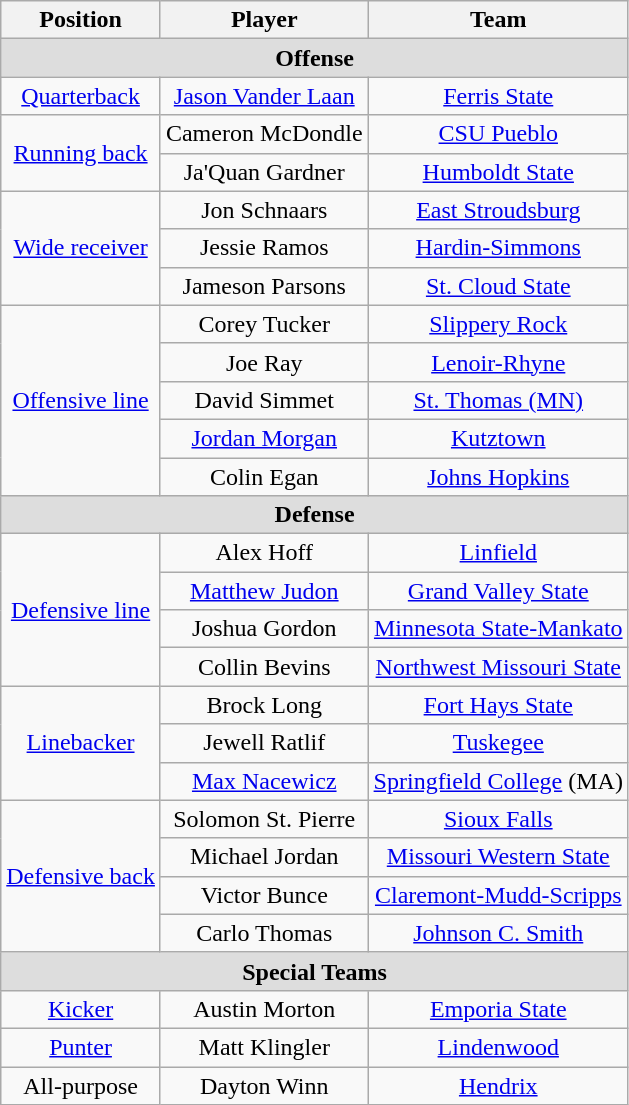<table class="wikitable">
<tr>
<th>Position</th>
<th>Player</th>
<th>Team</th>
</tr>
<tr>
<td colspan="3" style="text-align:center; background:#ddd;"><strong>Offense</strong></td>
</tr>
<tr style="text-align:center;">
<td><a href='#'>Quarterback</a></td>
<td><a href='#'>Jason Vander Laan</a></td>
<td><a href='#'>Ferris State</a></td>
</tr>
<tr style="text-align:center;">
<td rowspan="2"><a href='#'>Running back</a></td>
<td>Cameron McDondle</td>
<td><a href='#'>CSU Pueblo</a></td>
</tr>
<tr style="text-align:center;">
<td>Ja'Quan Gardner</td>
<td><a href='#'>Humboldt State</a></td>
</tr>
<tr style="text-align:center;">
<td rowspan="3"><a href='#'>Wide receiver</a></td>
<td>Jon Schnaars</td>
<td><a href='#'>East Stroudsburg</a></td>
</tr>
<tr style="text-align:center;">
<td>Jessie Ramos</td>
<td><a href='#'>Hardin-Simmons</a></td>
</tr>
<tr style="text-align:center;">
<td>Jameson Parsons</td>
<td><a href='#'>St. Cloud State</a></td>
</tr>
<tr style="text-align:center;">
<td rowspan="5"><a href='#'>Offensive line</a></td>
<td>Corey Tucker</td>
<td><a href='#'>Slippery Rock</a></td>
</tr>
<tr style="text-align:center;">
<td>Joe Ray</td>
<td><a href='#'>Lenoir-Rhyne</a></td>
</tr>
<tr style="text-align:center;">
<td>David Simmet</td>
<td><a href='#'>St. Thomas (MN)</a></td>
</tr>
<tr style="text-align:center;">
<td><a href='#'>Jordan Morgan</a></td>
<td><a href='#'>Kutztown</a></td>
</tr>
<tr style="text-align:center;">
<td>Colin Egan</td>
<td><a href='#'>Johns Hopkins</a></td>
</tr>
<tr>
<td colspan="3" style="text-align:center; background:#ddd;"><strong>Defense</strong></td>
</tr>
<tr style="text-align:center;">
<td rowspan="4"><a href='#'>Defensive line</a></td>
<td>Alex Hoff</td>
<td><a href='#'>Linfield</a></td>
</tr>
<tr style="text-align:center;">
<td><a href='#'>Matthew Judon</a></td>
<td><a href='#'>Grand Valley State</a></td>
</tr>
<tr style="text-align:center;">
<td>Joshua Gordon</td>
<td><a href='#'>Minnesota State-Mankato</a></td>
</tr>
<tr style="text-align:center;">
<td>Collin Bevins</td>
<td><a href='#'>Northwest Missouri State</a></td>
</tr>
<tr style="text-align:center;">
<td rowspan="3"><a href='#'>Linebacker</a></td>
<td>Brock Long</td>
<td><a href='#'>Fort Hays State</a></td>
</tr>
<tr style="text-align:center;">
<td>Jewell Ratlif</td>
<td><a href='#'>Tuskegee</a></td>
</tr>
<tr style="text-align:center;">
<td><a href='#'>Max Nacewicz</a></td>
<td><a href='#'>Springfield College</a> (MA)</td>
</tr>
<tr style="text-align:center;">
<td rowspan="4"><a href='#'>Defensive back</a></td>
<td>Solomon St. Pierre</td>
<td><a href='#'>Sioux Falls</a></td>
</tr>
<tr style="text-align:center;">
<td>Michael Jordan</td>
<td><a href='#'>Missouri Western State</a></td>
</tr>
<tr style="text-align:center;">
<td>Victor Bunce</td>
<td><a href='#'>Claremont-Mudd-Scripps</a></td>
</tr>
<tr style="text-align:center;">
<td>Carlo Thomas</td>
<td><a href='#'>Johnson C. Smith</a></td>
</tr>
<tr>
<td colspan="3" style="text-align:center; background:#ddd;"><strong>Special Teams</strong></td>
</tr>
<tr style="text-align:center;">
<td><a href='#'>Kicker</a></td>
<td>Austin Morton</td>
<td><a href='#'>Emporia State</a></td>
</tr>
<tr style="text-align:center;">
<td><a href='#'>Punter</a></td>
<td>Matt Klingler</td>
<td><a href='#'>Lindenwood</a></td>
</tr>
<tr style="text-align:center;">
<td rowspan="2">All-purpose</td>
<td>Dayton Winn</td>
<td><a href='#'>Hendrix</a></td>
</tr>
</table>
